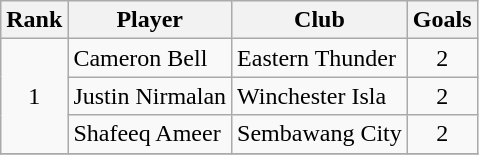<table class="wikitable" style="font-size:100%">
<tr>
<th>Rank</th>
<th>Player</th>
<th>Club</th>
<th>Goals</th>
</tr>
<tr>
<td align="center" rowspan="3">1</td>
<td>Cameron Bell</td>
<td>Eastern Thunder</td>
<td align="center">2</td>
</tr>
<tr>
<td>Justin Nirmalan</td>
<td>Winchester Isla</td>
<td align="center">2</td>
</tr>
<tr>
<td>Shafeeq Ameer</td>
<td>Sembawang City</td>
<td align="center">2</td>
</tr>
<tr>
</tr>
</table>
